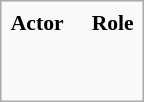<table class="infobox" style="font-size:90%;">
<tr>
<th>Actor</th>
<th class="unsortable"></th>
<th>Role </th>
</tr>
<tr>
<td></td>
<td>   </td>
<td></td>
</tr>
<tr>
<td></td>
<td></td>
<td></td>
</tr>
<tr>
<td></td>
<td></td>
<td></td>
</tr>
<tr>
<td></td>
<td></td>
<td></td>
</tr>
<tr>
<td></td>
<td></td>
<td></td>
</tr>
</table>
